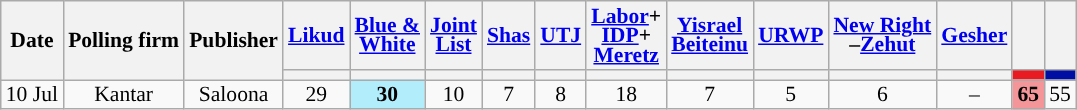<table class="wikitable sortable" style="text-align:center;font-size:90%;line-height:13px">
<tr>
<th rowspan="2">Date</th>
<th rowspan="2">Polling firm</th>
<th rowspan="2">Publisher</th>
<th><a href='#'>Likud</a></th>
<th><a href='#'>Blue &<br>White</a></th>
<th><a href='#'>Joint<br>List</a></th>
<th><a href='#'>Shas</a></th>
<th><a href='#'>UTJ</a></th>
<th><a href='#'>Labor</a>+<br><a href='#'>IDP</a>+<br><a href='#'>Meretz</a></th>
<th><a href='#'>Yisrael<br>Beiteinu</a></th>
<th><a href='#'>URWP</a></th>
<th><a href='#'>New Right</a><br>–<a href='#'>Zehut</a></th>
<th><a href='#'>Gesher</a></th>
<th></th>
<th></th>
</tr>
<tr>
<th style="background:"></th>
<th style="background:"></th>
<th style="background:"></th>
<th style="background:"></th>
<th style="background:"></th>
<th style="background:"></th>
<th style="background:"></th>
<th style="background:"></th>
<th style="background:"></th>
<th style="background:"></th>
<th style="background:#E81B23;"></th>
<th style="background:#000EA3;"></th>
</tr>
<tr>
<td data-sort-value="2019-07-10">10 Jul</td>
<td>Kantar</td>
<td>Saloona</td>
<td>29					</td>
<td style="background:#B2EDFB"><strong>30</strong>	</td>
<td>10					</td>
<td>7					</td>
<td>8					</td>
<td>18					</td>
<td>7					</td>
<td>5					</td>
<td>6					</td>
<td>–					</td>
<td style="background:#F4959A"><strong>65</strong>	</td>
<td>55					</td>
</tr>
</table>
